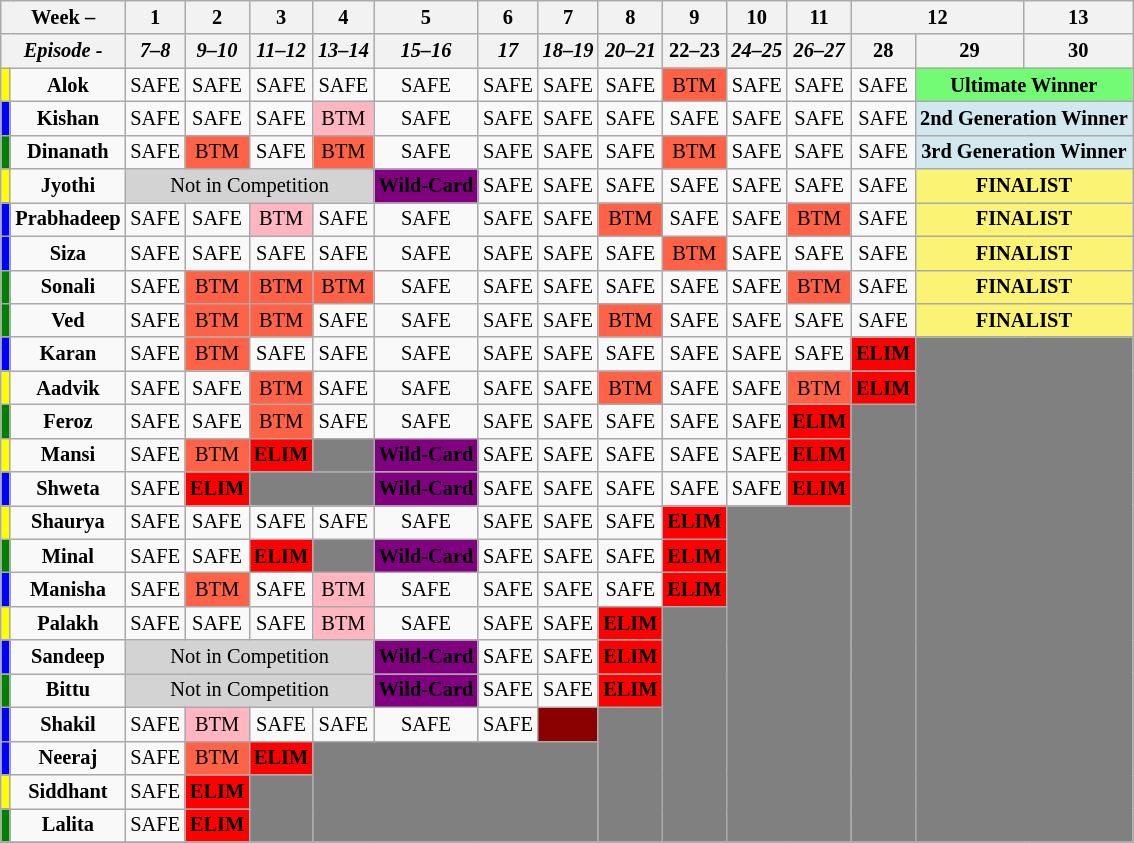<table class="wikitable" border="2" class="wikitable" style="text-align:center; font-size:85%">
<tr>
<th colspan="2">Week –</th>
<th>1</th>
<th>2</th>
<th>3</th>
<th>4</th>
<th>5</th>
<th>6</th>
<th>7</th>
<th>8</th>
<th>9</th>
<th>10</th>
<th>11</th>
<th colspan="2">12</th>
<th>13</th>
</tr>
<tr>
<th colspan="2"><em>Episode -</em></th>
<th><em>7–8</em></th>
<th><em>9–10</em></th>
<th><em>11–12</em></th>
<th><em>13–14</em></th>
<th><em>15–16</em></th>
<th><em>17</em></th>
<th><em>18–19</em></th>
<th><em>20–21</em></th>
<th>22–23</th>
<th><em>24–25</em></th>
<th><em>26–27</em></th>
<th>28</th>
<th>29</th>
<th>30</th>
</tr>
<tr>
<td bgcolor="yellow"></td>
<td><strong>Alok</strong></td>
<td>SAFE</td>
<td>SAFE</td>
<td>SAFE</td>
<td>SAFE</td>
<td>SAFE</td>
<td>SAFE</td>
<td>SAFE</td>
<td>SAFE</td>
<td bgcolor="tomato">BTM</td>
<td>SAFE</td>
<td>SAFE</td>
<td>SAFE</td>
<td colspan="2" style="background:#73FB76;"><strong>Ultimate Winner</strong></td>
</tr>
<tr>
<td bgcolor="blue"></td>
<td><strong>Kishan</strong></td>
<td>SAFE</td>
<td>SAFE</td>
<td>SAFE</td>
<td bgcolor="lightpink">BTM</td>
<td>SAFE</td>
<td>SAFE</td>
<td>SAFE</td>
<td>SAFE</td>
<td>SAFE</td>
<td>SAFE</td>
<td>SAFE</td>
<td>SAFE</td>
<td colspan="2" style="background:#D1E8EF;"><strong>2nd Generation Winner</strong></td>
</tr>
<tr>
<td bgcolor="green"></td>
<td><strong>Dinanath</strong></td>
<td>SAFE</td>
<td bgcolor="tomato">BTM</td>
<td>SAFE</td>
<td bgcolor="tomato">BTM</td>
<td>SAFE</td>
<td>SAFE</td>
<td>SAFE</td>
<td>SAFE</td>
<td bgcolor="tomato">BTM</td>
<td>SAFE</td>
<td>SAFE</td>
<td>SAFE</td>
<td colspan="2" style="background:#D1E8EF;"><strong>3rd Generation Winner</strong></td>
</tr>
<tr>
<td bgcolor="yellow"></td>
<td><strong>Jyothi</strong></td>
<td colspan="4" bgcolor="lightgray">Not in Competition</td>
<td bgcolor="purple"><span><strong>Wild-Card</strong></span></td>
<td>SAFE</td>
<td>SAFE</td>
<td>SAFE</td>
<td>SAFE</td>
<td>SAFE</td>
<td>SAFE</td>
<td>SAFE</td>
<td colspan="2" style="background:#fbf373;"><strong>FINALIST</strong></td>
</tr>
<tr>
<td bgcolor="blue"></td>
<td><strong>Prabhadeep</strong></td>
<td>SAFE</td>
<td>SAFE</td>
<td bgcolor="lightpink">BTM</td>
<td>SAFE</td>
<td>SAFE</td>
<td>SAFE</td>
<td>SAFE</td>
<td bgcolor="tomato">BTM</td>
<td>SAFE</td>
<td>SAFE</td>
<td bgcolor="tomato">BTM</td>
<td>SAFE</td>
<td colspan="2" style="background:#fbf373;"><strong>FINALIST</strong></td>
</tr>
<tr>
<td bgcolor="blue"></td>
<td><strong>Siza</strong></td>
<td>SAFE</td>
<td>SAFE</td>
<td>SAFE</td>
<td>SAFE</td>
<td>SAFE</td>
<td>SAFE</td>
<td>SAFE</td>
<td>SAFE</td>
<td bgcolor="tomato">BTM</td>
<td>SAFE</td>
<td>SAFE</td>
<td>SAFE</td>
<td colspan="2" style="background:#fbf373;"><strong>FINALIST</strong></td>
</tr>
<tr>
<td bgcolor="green"></td>
<td><strong>Sonali</strong></td>
<td>SAFE</td>
<td bgcolor="tomato">BTM</td>
<td bgcolor="tomato">BTM</td>
<td bgcolor="tomato">BTM</td>
<td>SAFE</td>
<td>SAFE</td>
<td>SAFE</td>
<td>SAFE</td>
<td>SAFE</td>
<td>SAFE</td>
<td bgcolor="tomato">BTM</td>
<td>SAFE</td>
<td colspan="2" style="background:#fbf373;"><strong>FINALIST</strong></td>
</tr>
<tr>
<td bgcolor="green"></td>
<td><strong>Ved</strong></td>
<td>SAFE</td>
<td bgcolor="tomato">BTM</td>
<td bgcolor="tomato">BTM</td>
<td>SAFE</td>
<td>SAFE</td>
<td>SAFE</td>
<td>SAFE</td>
<td bgcolor="tomato">BTM</td>
<td>SAFE</td>
<td>SAFE</td>
<td>SAFE</td>
<td>SAFE</td>
<td colspan="2" style="background:#fbf373;"><strong>FINALIST</strong></td>
</tr>
<tr>
<td bgcolor="blue"></td>
<td><strong>Karan</strong></td>
<td>SAFE</td>
<td bgcolor="tomato">BTM</td>
<td>SAFE</td>
<td>SAFE</td>
<td>SAFE</td>
<td>SAFE</td>
<td>SAFE</td>
<td>SAFE</td>
<td>SAFE</td>
<td>SAFE</td>
<td>SAFE</td>
<td bgcolor="red"><strong>ELIM</strong></td>
<td colspan="2" rowspan="15" bgcolor="gray"></td>
</tr>
<tr>
<td bgcolor="yellow"></td>
<td><strong>Aadvik</strong></td>
<td>SAFE</td>
<td>SAFE</td>
<td bgcolor="tomato">BTM</td>
<td>SAFE</td>
<td>SAFE</td>
<td>SAFE</td>
<td>SAFE</td>
<td bgcolor="tomato">BTM</td>
<td>SAFE</td>
<td>SAFE</td>
<td bgcolor="tomato">BTM</td>
<td bgcolor="red"><strong>ELIM</strong></td>
</tr>
<tr>
<td bgcolor="green"></td>
<td><strong>Feroz</strong></td>
<td>SAFE</td>
<td>SAFE</td>
<td bgcolor="tomato">BTM</td>
<td>SAFE</td>
<td>SAFE</td>
<td>SAFE</td>
<td>SAFE</td>
<td>SAFE</td>
<td>SAFE</td>
<td>SAFE</td>
<td bgcolor="red"><strong>ELIM</strong></td>
<td rowspan="13" bgcolor="gray"></td>
</tr>
<tr>
<td bgcolor="yellow"></td>
<td><strong>Mansi</strong></td>
<td>SAFE</td>
<td bgcolor="tomato">BTM</td>
<td bgcolor="red"><strong>ELIM</strong></td>
<td bgcolor="gray"></td>
<td bgcolor="purple"><span><strong>Wild-Card</strong></span></td>
<td>SAFE</td>
<td>SAFE</td>
<td>SAFE</td>
<td>SAFE</td>
<td>SAFE</td>
<td bgcolor="red"><strong>ELIM</strong></td>
</tr>
<tr>
<td bgcolor="blue"></td>
<td><strong>Shweta</strong></td>
<td>SAFE</td>
<td bgcolor="red"><strong>ELIM</strong></td>
<td colspan="2" bgcolor="gray"></td>
<td bgcolor="purple"><span><strong>Wild-Card</strong></span></td>
<td>SAFE</td>
<td>SAFE</td>
<td>SAFE</td>
<td>SAFE</td>
<td>SAFE</td>
<td bgcolor="red"><strong>ELIM</strong></td>
</tr>
<tr>
<td bgcolor="yellow"></td>
<td><strong>Shaurya</strong></td>
<td>SAFE</td>
<td>SAFE</td>
<td>SAFE</td>
<td>SAFE</td>
<td>SAFE</td>
<td>SAFE</td>
<td>SAFE</td>
<td>SAFE</td>
<td bgcolor="red"><strong>ELIM</strong></td>
<td colspan="2" rowspan="10" bgcolor="gray"></td>
</tr>
<tr>
<td bgcolor="green"></td>
<td><strong>Minal</strong></td>
<td>SAFE</td>
<td>SAFE</td>
<td bgcolor="red"><strong>ELIM</strong></td>
<td bgcolor="gray"></td>
<td bgcolor="purple"><span><strong>Wild-Card</strong></span></td>
<td>SAFE</td>
<td>SAFE</td>
<td>SAFE</td>
<td bgcolor="red"><strong>ELIM</strong></td>
</tr>
<tr>
<td bgcolor="blue"></td>
<td><strong>Manisha</strong></td>
<td>SAFE</td>
<td bgcolor="tomato">BTM</td>
<td>SAFE</td>
<td bgcolor="lightpink">BTM</td>
<td>SAFE</td>
<td>SAFE</td>
<td>SAFE</td>
<td>SAFE</td>
<td bgcolor="red"><strong>ELIM</strong></td>
</tr>
<tr>
<td bgcolor="yellow"></td>
<td><strong>Palakh</strong></td>
<td>SAFE</td>
<td>SAFE</td>
<td>SAFE</td>
<td bgcolor="lightpink">BTM</td>
<td>SAFE</td>
<td>SAFE</td>
<td>SAFE</td>
<td bgcolor="red"><strong>ELIM</strong></td>
<td rowspan="7" bgcolor="gray"></td>
</tr>
<tr>
<td bgcolor="blue"></td>
<td><strong>Sandeep</strong></td>
<td colspan="4" bgcolor="lightgray">Not in Competition</td>
<td bgcolor="purple"><span><strong>Wild-Card</strong></span></td>
<td>SAFE</td>
<td>SAFE</td>
<td bgcolor="red"><strong>ELIM</strong></td>
</tr>
<tr>
<td bgcolor="green"></td>
<td><strong>Bittu</strong></td>
<td colspan="4" bgcolor="lightgray">Not in Competition</td>
<td bgcolor="purple"><span><strong>Wild-Card</strong></span></td>
<td>SAFE</td>
<td>SAFE</td>
<td bgcolor="red"><strong>ELIM</strong></td>
</tr>
<tr>
<td bgcolor="blue"></td>
<td><strong>Shakil</strong></td>
<td>SAFE</td>
<td bgcolor="lightpink">BTM</td>
<td>SAFE</td>
<td>SAFE</td>
<td>SAFE</td>
<td>SAFE</td>
<td bgcolor=darkred><strong></strong></td>
<td rowspan="4" bgcolor="gray"></td>
</tr>
<tr>
<td bgcolor="blue"></td>
<td><strong>Neeraj</strong></td>
<td>SAFE</td>
<td bgcolor="tomato">BTM</td>
<td bgcolor="red"><strong>ELIM</strong></td>
<td colspan="4" rowspan="3" bgcolor="gray"></td>
</tr>
<tr>
<td bgcolor="yellow"></td>
<td><strong>Siddhant</strong></td>
<td>SAFE</td>
<td bgcolor="red"><strong>ELIM</strong></td>
<td rowspan="2" bgcolor="gray"></td>
</tr>
<tr>
<td bgcolor="green"></td>
<td><strong>Lalita</strong></td>
<td>SAFE</td>
<td bgcolor="red"><strong>ELIM</strong></td>
</tr>
<tr>
</tr>
</table>
